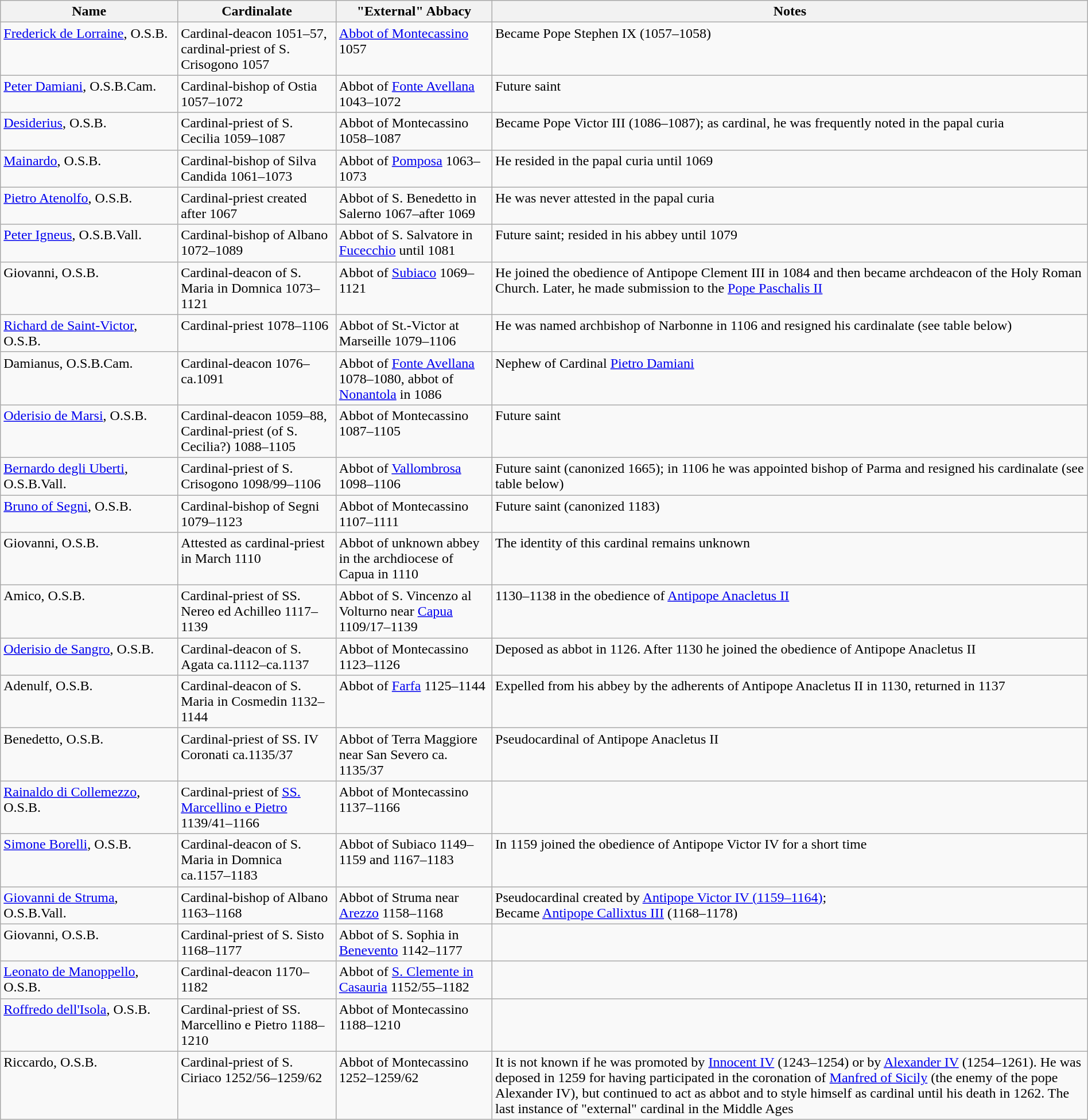<table class="wikitable sortable" style="width:100%">
<tr>
<th width="*">Name</th>
<th width="*">Cardinalate</th>
<th width="*">"External" Abbacy</th>
<th width="*">Notes</th>
</tr>
<tr valign="top">
<td><a href='#'>Frederick de Lorraine</a>, O.S.B.</td>
<td>Cardinal-deacon 1051–57, cardinal-priest of S. Crisogono 1057</td>
<td><a href='#'>Abbot of Montecassino</a> 1057</td>
<td>Became Pope Stephen IX (1057–1058)</td>
</tr>
<tr valign="top">
<td><a href='#'>Peter Damiani</a>, O.S.B.Cam.</td>
<td>Cardinal-bishop of Ostia 1057–1072</td>
<td>Abbot of <a href='#'>Fonte Avellana</a> 1043–1072</td>
<td>Future saint</td>
</tr>
<tr valign="top">
<td><a href='#'>Desiderius</a>, O.S.B.</td>
<td>Cardinal-priest of S. Cecilia 1059–1087</td>
<td>Abbot of Montecassino 1058–1087</td>
<td>Became Pope Victor III (1086–1087); as cardinal, he was frequently noted in the papal curia</td>
</tr>
<tr valign="top">
<td><a href='#'>Mainardo</a>, O.S.B.</td>
<td>Cardinal-bishop of Silva Candida 1061–1073</td>
<td>Abbot of <a href='#'>Pomposa</a> 1063–1073</td>
<td>He resided in the papal curia until 1069</td>
</tr>
<tr valign="top">
<td><a href='#'>Pietro Atenolfo</a>, O.S.B.</td>
<td>Cardinal-priest created after 1067</td>
<td>Abbot of S. Benedetto in Salerno 1067–after 1069</td>
<td>He was never attested in the papal curia</td>
</tr>
<tr valign="top">
<td><a href='#'>Peter Igneus</a>, O.S.B.Vall.</td>
<td>Cardinal-bishop of Albano 1072–1089</td>
<td>Abbot of S. Salvatore in <a href='#'>Fucecchio</a> until 1081</td>
<td>Future saint; resided in his abbey until 1079</td>
</tr>
<tr valign="top">
<td>Giovanni, O.S.B.</td>
<td>Cardinal-deacon of S. Maria in Domnica 1073–1121</td>
<td>Abbot of <a href='#'>Subiaco</a> 1069–1121</td>
<td>He joined the obedience of Antipope Clement III in 1084 and then became archdeacon of the Holy Roman Church. Later, he made submission to the <a href='#'>Pope Paschalis II</a></td>
</tr>
<tr valign="top">
<td><a href='#'>Richard de Saint-Victor</a>, O.S.B.</td>
<td>Cardinal-priest 1078–1106</td>
<td>Abbot of St.-Victor at Marseille 1079–1106</td>
<td>He was named archbishop of Narbonne in 1106 and resigned his cardinalate (see table below)</td>
</tr>
<tr valign="top">
<td>Damianus, O.S.B.Cam.</td>
<td>Cardinal-deacon 1076–ca.1091</td>
<td>Abbot of <a href='#'>Fonte Avellana</a> 1078–1080, abbot of <a href='#'>Nonantola</a> in 1086</td>
<td>Nephew of Cardinal <a href='#'>Pietro Damiani</a></td>
</tr>
<tr valign="top">
<td><a href='#'>Oderisio de Marsi</a>, O.S.B.</td>
<td>Cardinal-deacon 1059–88, Cardinal-priest (of S. Cecilia?) 1088–1105</td>
<td>Abbot of Montecassino 1087–1105</td>
<td>Future saint</td>
</tr>
<tr valign="top">
<td><a href='#'>Bernardo degli Uberti</a>, O.S.B.Vall.</td>
<td>Cardinal-priest of S. Crisogono 1098/99–1106</td>
<td>Abbot of <a href='#'>Vallombrosa</a> 1098–1106</td>
<td>Future saint (canonized 1665); in 1106 he was appointed bishop of Parma and resigned his cardinalate (see table below)</td>
</tr>
<tr valign="top">
<td><a href='#'>Bruno of Segni</a>, O.S.B.</td>
<td>Cardinal-bishop of Segni 1079–1123</td>
<td>Abbot of Montecassino 1107–1111</td>
<td>Future saint (canonized 1183)</td>
</tr>
<tr valign="top">
<td>Giovanni, O.S.B.</td>
<td>Attested as cardinal-priest in March 1110</td>
<td>Abbot of unknown abbey in the archdiocese of Capua in 1110</td>
<td>The identity of this cardinal remains unknown</td>
</tr>
<tr valign="top">
<td>Amico, O.S.B.</td>
<td>Cardinal-priest of SS. Nereo ed Achilleo 1117–1139</td>
<td>Abbot of S. Vincenzo al Volturno near <a href='#'>Capua</a> 1109/17–1139</td>
<td>1130–1138 in the obedience of <a href='#'>Antipope Anacletus II</a></td>
</tr>
<tr valign="top">
<td><a href='#'>Oderisio de Sangro</a>, O.S.B.</td>
<td>Cardinal-deacon of S. Agata ca.1112–ca.1137</td>
<td>Abbot of Montecassino 1123–1126</td>
<td>Deposed as abbot in 1126. After 1130 he joined the obedience of Antipope Anacletus II</td>
</tr>
<tr valign="top">
<td>Adenulf, O.S.B.</td>
<td>Cardinal-deacon of S. Maria in Cosmedin 1132–1144</td>
<td>Abbot of <a href='#'>Farfa</a> 1125–1144</td>
<td>Expelled from his abbey by the adherents of Antipope Anacletus II in 1130, returned in 1137</td>
</tr>
<tr valign="top">
<td>Benedetto, O.S.B.</td>
<td>Cardinal-priest of SS. IV Coronati ca.1135/37</td>
<td>Abbot of Terra Maggiore near San Severo ca. 1135/37</td>
<td>Pseudocardinal of Antipope Anacletus II</td>
</tr>
<tr valign="top">
<td><a href='#'>Rainaldo di Collemezzo</a>, O.S.B.</td>
<td>Cardinal-priest of <a href='#'>SS. Marcellino e Pietro</a> 1139/41–1166</td>
<td>Abbot of Montecassino 1137–1166</td>
<td></td>
</tr>
<tr valign="top">
<td><a href='#'>Simone Borelli</a>, O.S.B.</td>
<td>Cardinal-deacon of S. Maria in Domnica ca.1157–1183</td>
<td>Abbot of Subiaco 1149–1159 and 1167–1183</td>
<td>In 1159 joined the obedience of Antipope Victor IV for a short time</td>
</tr>
<tr valign="top">
<td><a href='#'>Giovanni de Struma</a>, O.S.B.Vall.</td>
<td>Cardinal-bishop of Albano 1163–1168</td>
<td>Abbot of Struma near <a href='#'>Arezzo</a> 1158–1168</td>
<td>Pseudocardinal created by <a href='#'>Antipope Victor IV (1159–1164)</a>;<br>Became <a href='#'>Antipope Callixtus III</a> (1168–1178)</td>
</tr>
<tr valign="top">
<td>Giovanni, O.S.B.</td>
<td>Cardinal-priest of S. Sisto 1168–1177</td>
<td>Abbot of S. Sophia in <a href='#'>Benevento</a> 1142–1177</td>
<td></td>
</tr>
<tr valign="top">
<td><a href='#'>Leonato de Manoppello</a>, O.S.B.</td>
<td>Cardinal-deacon 1170–1182</td>
<td>Abbot of <a href='#'>S. Clemente in Casauria</a> 1152/55–1182</td>
<td></td>
</tr>
<tr valign="top">
<td><a href='#'>Roffredo dell'Isola</a>, O.S.B.</td>
<td>Cardinal-priest of SS. Marcellino e Pietro 1188–1210</td>
<td>Abbot of Montecassino 1188–1210</td>
<td></td>
</tr>
<tr valign="top">
<td>Riccardo, O.S.B.</td>
<td>Cardinal-priest of S. Ciriaco 1252/56–1259/62</td>
<td>Abbot of Montecassino 1252–1259/62</td>
<td>It is not known if he was promoted by <a href='#'>Innocent IV</a> (1243–1254) or by <a href='#'>Alexander IV</a> (1254–1261). He was deposed in 1259 for having participated in the coronation of <a href='#'>Manfred of Sicily</a> (the enemy of the pope Alexander IV), but continued to act as abbot and to style himself as cardinal until his death in 1262. The last instance of "external" cardinal in the Middle Ages</td>
</tr>
</table>
